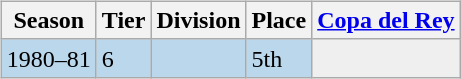<table>
<tr>
<td valign="top" width=0%><br><table class="wikitable">
<tr style="background:#f0f6fa;">
<th>Season</th>
<th>Tier</th>
<th>Division</th>
<th>Place</th>
<th><a href='#'>Copa del Rey</a></th>
</tr>
<tr>
<td style="background:#BBD7EC;">1980–81</td>
<td style="background:#BBD7EC;">6</td>
<td style="background:#BBD7EC;"></td>
<td style="background:#BBD7EC;">5th</td>
<th style="background:#efefef;"></th>
</tr>
</table>
</td>
</tr>
</table>
